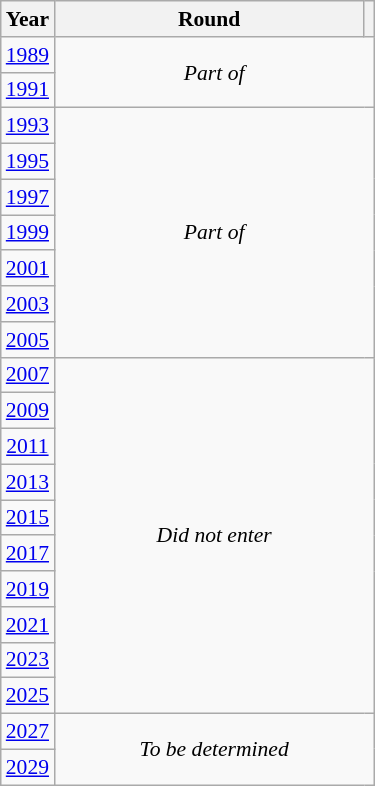<table class="wikitable" style="text-align: center; font-size:90%">
<tr>
<th>Year</th>
<th style="width:200px">Round</th>
<th></th>
</tr>
<tr>
<td><a href='#'>1989</a></td>
<td colspan="2" rowspan="2"><em>Part of </em></td>
</tr>
<tr>
<td><a href='#'>1991</a></td>
</tr>
<tr>
<td><a href='#'>1993</a></td>
<td colspan="2" rowspan="7"><em>Part of </em></td>
</tr>
<tr>
<td><a href='#'>1995</a></td>
</tr>
<tr>
<td><a href='#'>1997</a></td>
</tr>
<tr>
<td><a href='#'>1999</a></td>
</tr>
<tr>
<td><a href='#'>2001</a></td>
</tr>
<tr>
<td><a href='#'>2003</a></td>
</tr>
<tr>
<td><a href='#'>2005</a></td>
</tr>
<tr>
<td><a href='#'>2007</a></td>
<td colspan="2" rowspan="10"><em>Did not enter</em></td>
</tr>
<tr>
<td><a href='#'>2009</a></td>
</tr>
<tr>
<td><a href='#'>2011</a></td>
</tr>
<tr>
<td><a href='#'>2013</a></td>
</tr>
<tr>
<td><a href='#'>2015</a></td>
</tr>
<tr>
<td><a href='#'>2017</a></td>
</tr>
<tr>
<td><a href='#'>2019</a></td>
</tr>
<tr>
<td><a href='#'>2021</a></td>
</tr>
<tr>
<td><a href='#'>2023</a></td>
</tr>
<tr>
<td><a href='#'>2025</a></td>
</tr>
<tr>
<td><a href='#'>2027</a></td>
<td colspan="2" rowspan="2"><em>To be determined</em></td>
</tr>
<tr>
<td><a href='#'>2029</a></td>
</tr>
</table>
